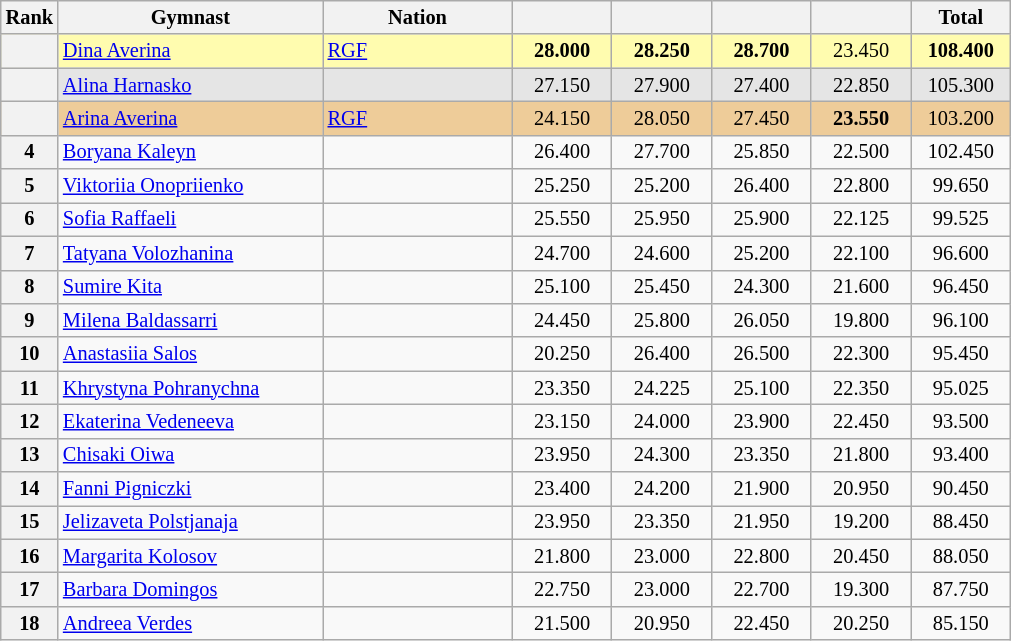<table class="wikitable sortable" style="text-align:center; font-size:85%">
<tr>
<th scope="col" style="width:20px;">Rank</th>
<th ! scope="col" style="width:170px;">Gymnast</th>
<th ! scope="col" style="width:120px;">Nation</th>
<th scope="col" style="width:60px;" !></th>
<th scope="col" style="width:60px;" !></th>
<th scope="col" style="width:60px;" !></th>
<th ! scope="col" style="width:60px;"></th>
<th ! scope="col" style="width:60px;">Total</th>
</tr>
<tr |- bgcolor=fffcaf>
<th scope=row></th>
<td align=left><a href='#'>Dina Averina</a></td>
<td style="text-align:left;"><a href='#'>RGF</a></td>
<td><strong>28.000</strong></td>
<td><strong>28.250</strong></td>
<td><strong>28.700</strong></td>
<td>23.450</td>
<td><strong>108.400</strong></td>
</tr>
<tr |- bgcolor=e5e5e5>
<th scope=row></th>
<td align=left><a href='#'>Alina Harnasko</a></td>
<td style="text-align:left;"></td>
<td>27.150</td>
<td>27.900</td>
<td>27.400</td>
<td>22.850</td>
<td>105.300</td>
</tr>
<tr |- bgcolor=eecc99>
<th scope=row></th>
<td align=left><a href='#'>Arina Averina</a></td>
<td style="text-align:left;"><a href='#'>RGF</a></td>
<td>24.150</td>
<td>28.050</td>
<td>27.450</td>
<td><strong>23.550</strong></td>
<td>103.200</td>
</tr>
<tr>
<th scope=row>4</th>
<td align=left><a href='#'>Boryana Kaleyn</a></td>
<td style="text-align:left;"></td>
<td>26.400</td>
<td>27.700</td>
<td>25.850</td>
<td>22.500</td>
<td>102.450</td>
</tr>
<tr>
<th scope=row>5</th>
<td align=left><a href='#'>Viktoriia Onopriienko</a></td>
<td style="text-align:left;"></td>
<td>25.250</td>
<td>25.200</td>
<td>26.400</td>
<td>22.800</td>
<td>99.650</td>
</tr>
<tr>
<th scope=row>6</th>
<td align=left><a href='#'>Sofia Raffaeli</a></td>
<td style="text-align:left;"></td>
<td>25.550</td>
<td>25.950</td>
<td>25.900</td>
<td>22.125</td>
<td>99.525</td>
</tr>
<tr>
<th scope=row>7</th>
<td align=left><a href='#'>Tatyana Volozhanina</a></td>
<td style="text-align:left;"></td>
<td>24.700</td>
<td>24.600</td>
<td>25.200</td>
<td>22.100</td>
<td>96.600</td>
</tr>
<tr>
<th scope=row>8</th>
<td align=left><a href='#'>Sumire Kita</a></td>
<td style="text-align:left;"></td>
<td>25.100</td>
<td>25.450</td>
<td>24.300</td>
<td>21.600</td>
<td>96.450</td>
</tr>
<tr>
<th scope=row>9</th>
<td align=left><a href='#'>Milena Baldassarri</a></td>
<td style="text-align:left;"></td>
<td>24.450</td>
<td>25.800</td>
<td>26.050</td>
<td>19.800</td>
<td>96.100</td>
</tr>
<tr>
<th scope=row>10</th>
<td align=left><a href='#'>Anastasiia Salos</a></td>
<td style="text-align:left;"></td>
<td>20.250</td>
<td>26.400</td>
<td>26.500</td>
<td>22.300</td>
<td>95.450</td>
</tr>
<tr>
<th scope=row>11</th>
<td align=left><a href='#'>Khrystyna Pohranychna</a></td>
<td style="text-align:left;"></td>
<td>23.350</td>
<td>24.225</td>
<td>25.100</td>
<td>22.350</td>
<td>95.025</td>
</tr>
<tr>
<th scope=row>12</th>
<td align=left><a href='#'>Ekaterina Vedeneeva</a></td>
<td style="text-align:left;"></td>
<td>23.150</td>
<td>24.000</td>
<td>23.900</td>
<td>22.450</td>
<td>93.500</td>
</tr>
<tr>
<th scope=row>13</th>
<td align=left><a href='#'>Chisaki Oiwa</a></td>
<td style="text-align:left;"></td>
<td>23.950</td>
<td>24.300</td>
<td>23.350</td>
<td>21.800</td>
<td>93.400</td>
</tr>
<tr>
<th scope=row>14</th>
<td align=left><a href='#'>Fanni Pigniczki</a></td>
<td style="text-align:left;"></td>
<td>23.400</td>
<td>24.200</td>
<td>21.900</td>
<td>20.950</td>
<td>90.450</td>
</tr>
<tr>
<th scope=row>15</th>
<td align=left><a href='#'>Jelizaveta Polstjanaja</a></td>
<td style="text-align:left;"></td>
<td>23.950</td>
<td>23.350</td>
<td>21.950</td>
<td>19.200</td>
<td>88.450</td>
</tr>
<tr>
<th scope=row>16</th>
<td align=left><a href='#'>Margarita Kolosov</a></td>
<td style="text-align:left;"></td>
<td>21.800</td>
<td>23.000</td>
<td>22.800</td>
<td>20.450</td>
<td>88.050</td>
</tr>
<tr>
<th scope=row>17</th>
<td align=left><a href='#'>Barbara Domingos</a></td>
<td style="text-align:left;"></td>
<td>22.750</td>
<td>23.000</td>
<td>22.700</td>
<td>19.300</td>
<td>87.750</td>
</tr>
<tr>
<th scope=row>18</th>
<td align=left><a href='#'>Andreea Verdes</a></td>
<td style="text-align:left;"></td>
<td>21.500</td>
<td>20.950</td>
<td>22.450</td>
<td>20.250</td>
<td>85.150</td>
</tr>
</table>
